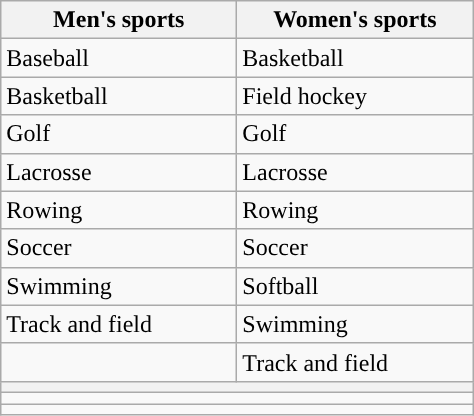<table class="wikitable"; style= "text-align: ">
<tr>
<th width=150px>Men's sports</th>
<th width=150px>Women's sports</th>
</tr>
<tr>
<td>Baseball</td>
<td>Basketball</td>
</tr>
<tr>
<td>Basketball</td>
<td>Field hockey</td>
</tr>
<tr>
<td>Golf</td>
<td>Golf</td>
</tr>
<tr>
<td>Lacrosse</td>
<td>Lacrosse</td>
</tr>
<tr>
<td>Rowing</td>
<td>Rowing</td>
</tr>
<tr>
<td>Soccer</td>
<td>Soccer</td>
</tr>
<tr>
<td>Swimming</td>
<td>Softball</td>
</tr>
<tr>
<td>Track and field</td>
<td>Swimming</td>
</tr>
<tr>
<td></td>
<td>Track and field</td>
</tr>
<tr>
<th colspan=2></th>
</tr>
<tr>
<td colspan=2></td>
</tr>
<tr>
<td colspan=2></td>
</tr>
</table>
